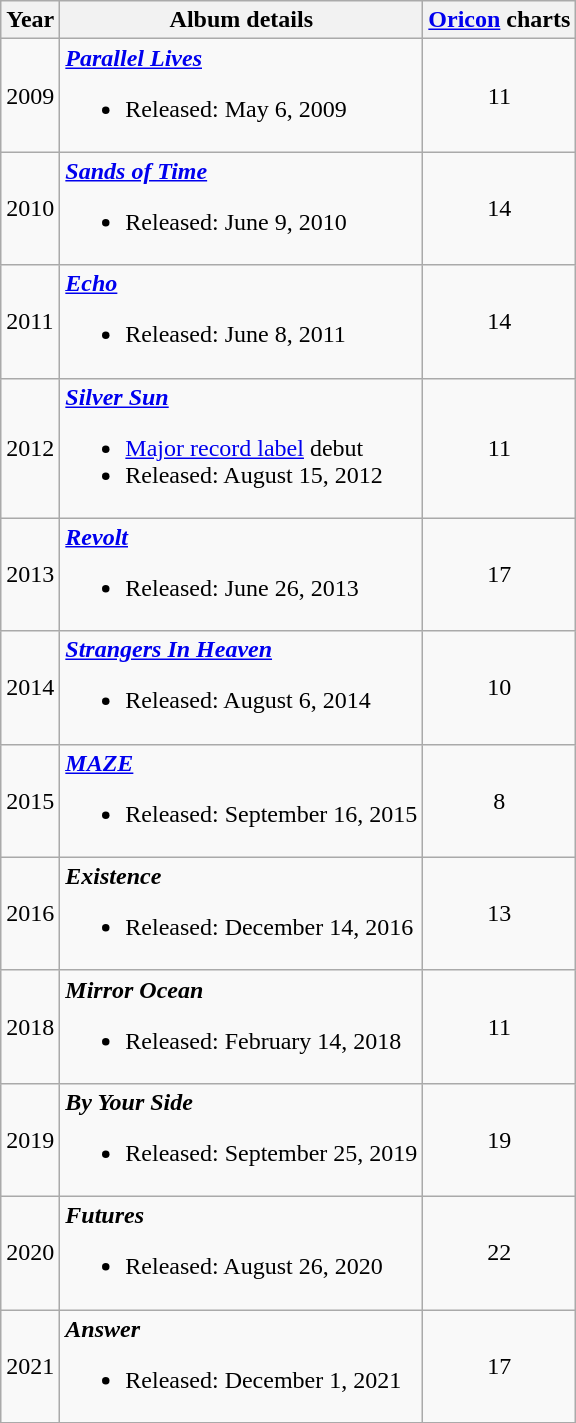<table class="wikitable">
<tr>
<th>Year</th>
<th>Album details</th>
<th><a href='#'>Oricon</a> charts</th>
</tr>
<tr>
<td>2009</td>
<td><strong><em><a href='#'>Parallel Lives</a></em></strong><br><ul><li>Released: May 6, 2009</li></ul></td>
<td style="text-align:center;">11</td>
</tr>
<tr>
<td>2010</td>
<td><strong><em><a href='#'>Sands of Time</a></em></strong><br><ul><li>Released: June 9, 2010</li></ul></td>
<td style="text-align:center;">14</td>
</tr>
<tr>
<td>2011</td>
<td><strong><em><a href='#'>Echo</a></em></strong><br><ul><li>Released: June 8, 2011</li></ul></td>
<td style="text-align:center;">14</td>
</tr>
<tr>
<td>2012</td>
<td><strong><em><a href='#'>Silver Sun</a></em></strong><br><ul><li><a href='#'>Major record label</a> debut</li><li>Released: August 15, 2012</li></ul></td>
<td style="text-align:center;">11</td>
</tr>
<tr>
<td>2013</td>
<td><strong><em><a href='#'>Revolt</a></em></strong><br><ul><li>Released: June 26, 2013</li></ul></td>
<td style="text-align:center;">17</td>
</tr>
<tr>
<td>2014</td>
<td><strong><em><a href='#'>Strangers In Heaven</a></em></strong><br><ul><li>Released: August 6, 2014</li></ul></td>
<td style="text-align:center;">10</td>
</tr>
<tr>
<td>2015</td>
<td><strong><em><a href='#'>MAZE</a></em></strong><br><ul><li>Released: September 16, 2015</li></ul></td>
<td style="text-align:center;">8</td>
</tr>
<tr>
<td>2016</td>
<td><strong><em>Existence</em></strong><br><ul><li>Released: December 14, 2016</li></ul></td>
<td style="text-align:center;">13</td>
</tr>
<tr>
<td>2018</td>
<td><strong><em>Mirror Ocean</em></strong><br><ul><li>Released: February 14, 2018</li></ul></td>
<td style="text-align:center;">11</td>
</tr>
<tr>
<td>2019</td>
<td><strong><em>By Your Side</em></strong><br><ul><li>Released: September 25, 2019</li></ul></td>
<td style="text-align:center;">19</td>
</tr>
<tr>
<td>2020</td>
<td><strong><em>Futures</em></strong><br><ul><li>Released: August 26, 2020</li></ul></td>
<td style="text-align:center;">22</td>
</tr>
<tr>
<td>2021</td>
<td><strong><em>Answer</em></strong><br><ul><li>Released: December 1, 2021</li></ul></td>
<td style="text-align:center;">17</td>
</tr>
</table>
